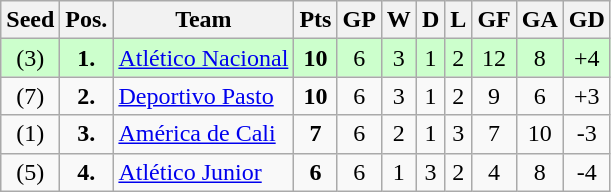<table class="wikitable sortable" style="text-align: center;">
<tr>
<th>Seed</th>
<th align="center">Pos.</th>
<th align="center">Team</th>
<th align="center">Pts</th>
<th align="center">GP</th>
<th align="center">W</th>
<th align="center">D</th>
<th align="center">L</th>
<th align="center">GF</th>
<th align="center">GA</th>
<th align="center">GD</th>
</tr>
<tr style="background: #CCFFCC;">
<td>(3)</td>
<td><strong>1.</strong></td>
<td align="left"><a href='#'>Atlético Nacional</a></td>
<td><strong>10</strong></td>
<td>6</td>
<td>3</td>
<td>1</td>
<td>2</td>
<td>12</td>
<td>8</td>
<td>+4</td>
</tr>
<tr>
<td>(7)</td>
<td><strong>2.</strong></td>
<td align="left"><a href='#'>Deportivo Pasto</a></td>
<td><strong>10</strong></td>
<td>6</td>
<td>3</td>
<td>1</td>
<td>2</td>
<td>9</td>
<td>6</td>
<td>+3</td>
</tr>
<tr>
<td>(1)</td>
<td><strong>3.</strong></td>
<td align="left"><a href='#'>América de Cali</a></td>
<td><strong>7</strong></td>
<td>6</td>
<td>2</td>
<td>1</td>
<td>3</td>
<td>7</td>
<td>10</td>
<td>-3</td>
</tr>
<tr>
<td>(5)</td>
<td><strong>4.</strong></td>
<td align="left"><a href='#'>Atlético Junior</a></td>
<td><strong>6</strong></td>
<td>6</td>
<td>1</td>
<td>3</td>
<td>2</td>
<td>4</td>
<td>8</td>
<td>-4</td>
</tr>
</table>
